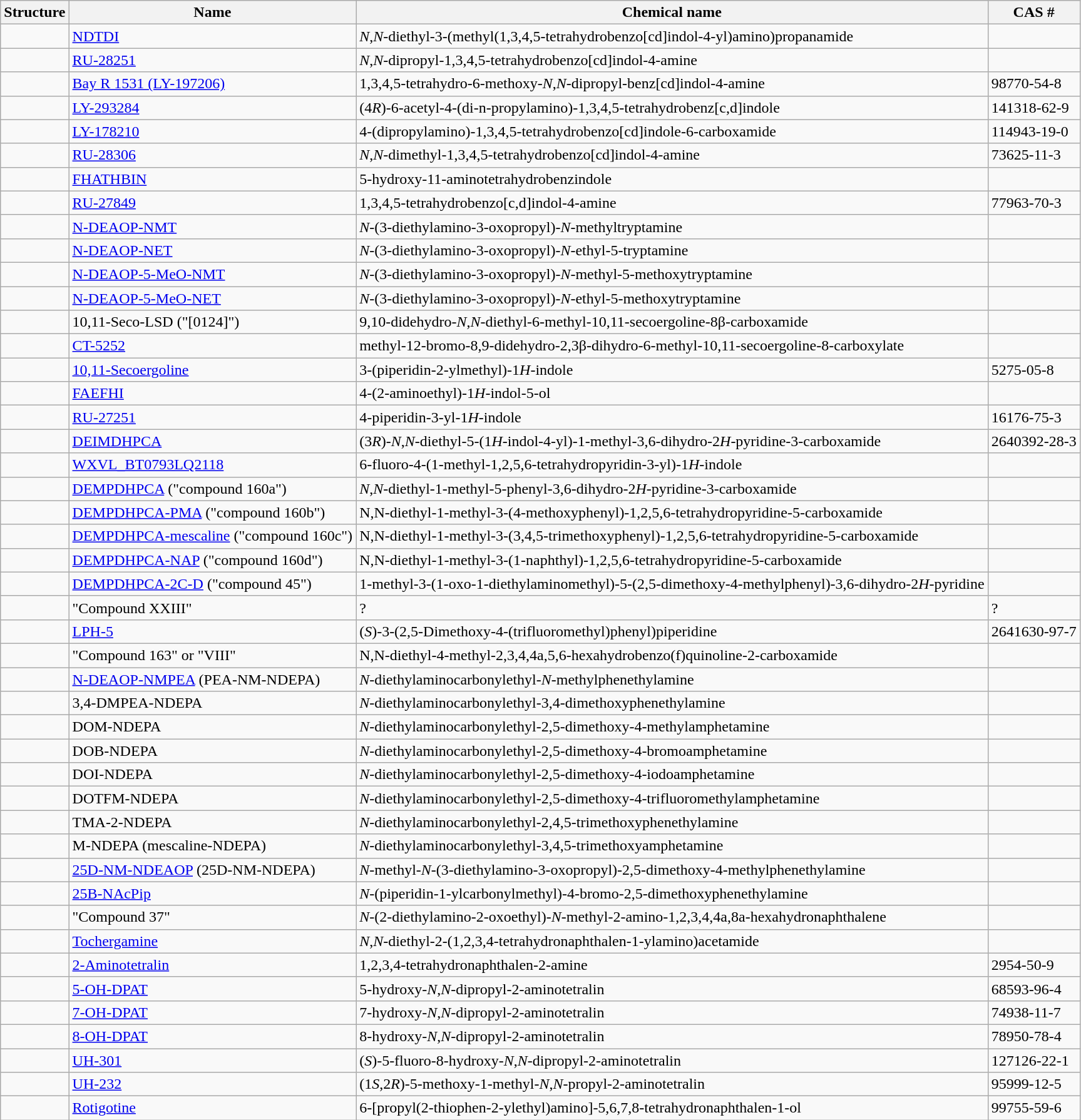<table class="wikitable sticky-header">
<tr>
<th>Structure</th>
<th>Name</th>
<th>Chemical name</th>
<th>CAS #</th>
</tr>
<tr>
<td></td>
<td><a href='#'>NDTDI</a></td>
<td><em>N</em>,<em>N</em>-diethyl-3-(methyl(1,3,4,5-tetrahydrobenzo[cd]indol-4-yl)amino)propanamide</td>
<td></td>
</tr>
<tr>
<td></td>
<td><a href='#'>RU-28251</a></td>
<td><em>N</em>,<em>N</em>-dipropyl-1,3,4,5-tetrahydrobenzo[cd]indol-4-amine</td>
<td></td>
</tr>
<tr>
<td></td>
<td><a href='#'>Bay R 1531 (LY-197206)</a></td>
<td>1,3,4,5-tetrahydro-6-methoxy-<em>N</em>,<em>N</em>-dipropyl-benz[cd]indol-4-amine</td>
<td>98770-54-8</td>
</tr>
<tr>
<td></td>
<td><a href='#'>LY-293284</a></td>
<td>(4<em>R</em>)-6-acetyl-4-(di-n-propylamino)-1,3,4,5-tetrahydrobenz[c,d]indole</td>
<td>141318-62-9</td>
</tr>
<tr>
<td></td>
<td><a href='#'>LY-178210</a></td>
<td>4-(dipropylamino)-1,3,4,5-tetrahydrobenzo[cd]indole-6-carboxamide</td>
<td>114943-19-0</td>
</tr>
<tr>
<td></td>
<td><a href='#'>RU-28306</a></td>
<td><em>N</em>,<em>N</em>-dimethyl-1,3,4,5-tetrahydrobenzo[cd]indol-4-amine</td>
<td>73625-11-3</td>
</tr>
<tr>
<td></td>
<td><a href='#'>FHATHBIN</a></td>
<td>5-hydroxy-11-aminotetrahydrobenzindole</td>
<td></td>
</tr>
<tr>
<td></td>
<td><a href='#'>RU-27849</a></td>
<td>1,3,4,5-tetrahydrobenzo[c,d]indol-4-amine</td>
<td>77963-70-3</td>
</tr>
<tr>
<td></td>
<td><a href='#'>N-DEAOP-NMT</a></td>
<td><em>N</em>-(3-diethylamino-3-oxopropyl)-<em>N</em>-methyltryptamine</td>
<td></td>
</tr>
<tr>
<td></td>
<td><a href='#'>N-DEAOP-NET</a></td>
<td><em>N</em>-(3-diethylamino-3-oxopropyl)-<em>N</em>-ethyl-5-tryptamine</td>
<td></td>
</tr>
<tr>
<td></td>
<td><a href='#'>N-DEAOP-5-MeO-NMT</a></td>
<td><em>N</em>-(3-diethylamino-3-oxopropyl)-<em>N</em>-methyl-5-methoxytryptamine</td>
<td></td>
</tr>
<tr>
<td></td>
<td><a href='#'>N-DEAOP-5-MeO-NET</a></td>
<td><em>N</em>-(3-diethylamino-3-oxopropyl)-<em>N</em>-ethyl-5-methoxytryptamine</td>
<td></td>
</tr>
<tr>
<td></td>
<td>10,11-Seco-LSD ("[0124]")</td>
<td>9,10-didehydro-<em>N</em>,<em>N</em>-diethyl-6-methyl-10,11-secoergoline-8β-carboxamide</td>
<td></td>
</tr>
<tr>
<td></td>
<td><a href='#'>CT-5252</a></td>
<td>methyl-12-bromo-8,9-didehydro-2,3β-dihydro-6-methyl-10,11-secoergoline-8-carboxylate</td>
<td></td>
</tr>
<tr>
<td></td>
<td><a href='#'>10,11-Secoergoline</a></td>
<td>3-(piperidin-2-ylmethyl)-1<em>H</em>-indole</td>
<td>5275-05-8</td>
</tr>
<tr>
<td></td>
<td><a href='#'>FAEFHI</a></td>
<td>4-(2-aminoethyl)-1<em>H</em>-indol-5-ol</td>
<td></td>
</tr>
<tr>
<td></td>
<td><a href='#'>RU-27251</a></td>
<td>4-piperidin-3-yl-1<em>H</em>-indole</td>
<td>16176-75-3</td>
</tr>
<tr>
<td></td>
<td><a href='#'>DEIMDHPCA</a></td>
<td>(3<em>R</em>)-<em>N</em>,<em>N</em>-diethyl-5-(1<em>H</em>-indol-4-yl)-1-methyl-3,6-dihydro-2<em>H</em>-pyridine-3-carboxamide</td>
<td>2640392-28-3</td>
</tr>
<tr>
<td></td>
<td><a href='#'>WXVL_BT0793LQ2118</a></td>
<td>6-fluoro-4-(1-methyl-1,2,5,6-tetrahydropyridin-3-yl)-1<em>H</em>-indole</td>
<td></td>
</tr>
<tr>
<td></td>
<td><a href='#'>DEMPDHPCA</a> ("compound 160a")</td>
<td><em>N</em>,<em>N</em>-diethyl-1-methyl-5-phenyl-3,6-dihydro-2<em>H</em>-pyridine-3-carboxamide</td>
<td></td>
</tr>
<tr>
<td></td>
<td><a href='#'>DEMPDHPCA-PMA</a> ("compound 160b")</td>
<td>N,N-diethyl-1-methyl-3-(4-methoxyphenyl)-1,2,5,6-tetrahydropyridine-5-carboxamide</td>
<td></td>
</tr>
<tr>
<td></td>
<td><a href='#'>DEMPDHPCA-mescaline</a> ("compound 160c")</td>
<td>N,N-diethyl-1-methyl-3-(3,4,5-trimethoxyphenyl)-1,2,5,6-tetrahydropyridine-5-carboxamide</td>
<td></td>
</tr>
<tr>
<td></td>
<td><a href='#'>DEMPDHPCA-NAP</a> ("compound 160d")</td>
<td>N,N-diethyl-1-methyl-3-(1-naphthyl)-1,2,5,6-tetrahydropyridine-5-carboxamide</td>
<td></td>
</tr>
<tr>
<td></td>
<td><a href='#'>DEMPDHPCA-2C-D</a> ("compound 45")</td>
<td>1-methyl-3-(1-oxo-1-diethylaminomethyl)-5-(2,5-dimethoxy-4-methylphenyl)-3,6-dihydro-2<em>H</em>-pyridine</td>
<td></td>
</tr>
<tr>
<td></td>
<td>"Compound XXIII"</td>
<td>?</td>
<td>?</td>
</tr>
<tr>
<td></td>
<td><a href='#'>LPH-5</a></td>
<td>(<em>S</em>)-3-(2,5-Dimethoxy-4-(trifluoromethyl)phenyl)piperidine</td>
<td>2641630-97-7</td>
</tr>
<tr>
<td></td>
<td>"Compound 163" or "VIII"</td>
<td>N,N-diethyl-4-methyl-2,3,4,4a,5,6-hexahydrobenzo(f)quinoline-2-carboxamide</td>
<td></td>
</tr>
<tr>
<td></td>
<td><a href='#'>N-DEAOP-NMPEA</a> (PEA-NM-NDEPA)</td>
<td><em>N</em>-diethylaminocarbonylethyl-<em>N</em>-methylphenethylamine</td>
<td></td>
</tr>
<tr>
<td></td>
<td>3,4-DMPEA-NDEPA</td>
<td><em>N</em>-diethylaminocarbonylethyl-3,4-dimethoxyphenethylamine</td>
<td></td>
</tr>
<tr>
<td></td>
<td>DOM-NDEPA</td>
<td><em>N</em>-diethylaminocarbonylethyl-2,5-dimethoxy-4-methylamphetamine</td>
<td></td>
</tr>
<tr>
<td></td>
<td>DOB-NDEPA</td>
<td><em>N</em>-diethylaminocarbonylethyl-2,5-dimethoxy-4-bromoamphetamine</td>
<td></td>
</tr>
<tr>
<td></td>
<td>DOI-NDEPA</td>
<td><em>N</em>-diethylaminocarbonylethyl-2,5-dimethoxy-4-iodoamphetamine</td>
<td></td>
</tr>
<tr>
<td></td>
<td>DOTFM-NDEPA</td>
<td><em>N</em>-diethylaminocarbonylethyl-2,5-dimethoxy-4-trifluoromethylamphetamine</td>
<td></td>
</tr>
<tr>
<td></td>
<td>TMA-2-NDEPA</td>
<td><em>N</em>-diethylaminocarbonylethyl-2,4,5-trimethoxyphenethylamine</td>
<td></td>
</tr>
<tr>
<td></td>
<td>M-NDEPA (mescaline-NDEPA)</td>
<td><em>N</em>-diethylaminocarbonylethyl-3,4,5-trimethoxyamphetamine</td>
<td></td>
</tr>
<tr>
<td></td>
<td><a href='#'>25D-NM-NDEAOP</a> (25D-NM-NDEPA)</td>
<td><em>N</em>-methyl-<em>N</em>-(3-diethylamino-3-oxopropyl)-2,5-dimethoxy-4-methylphenethylamine</td>
<td></td>
</tr>
<tr>
<td></td>
<td><a href='#'>25B-NAcPip</a></td>
<td><em>N</em>-(piperidin-1-ylcarbonylmethyl)-4-bromo-2,5-dimethoxyphenethylamine</td>
<td></td>
</tr>
<tr>
<td></td>
<td>"Compound 37"</td>
<td><em>N</em>-(2-diethylamino-2-oxoethyl)-<em>N</em>-methyl-2-amino-1,2,3,4,4a,8a-hexahydronaphthalene</td>
<td></td>
</tr>
<tr>
<td></td>
<td><a href='#'>Tochergamine</a></td>
<td><em>N</em>,<em>N</em>-diethyl-2-(1,2,3,4-tetrahydronaphthalen-1-ylamino)acetamide</td>
<td></td>
</tr>
<tr>
<td></td>
<td><a href='#'>2-Aminotetralin</a></td>
<td>1,2,3,4-tetrahydronaphthalen-2-amine</td>
<td>2954-50-9</td>
</tr>
<tr>
<td></td>
<td><a href='#'>5-OH-DPAT</a></td>
<td>5-hydroxy-<em>N</em>,<em>N</em>-dipropyl-2-aminotetralin</td>
<td>68593-96-4</td>
</tr>
<tr>
<td></td>
<td><a href='#'>7-OH-DPAT</a></td>
<td>7-hydroxy-<em>N</em>,<em>N</em>-dipropyl-2-aminotetralin</td>
<td>74938-11-7</td>
</tr>
<tr>
<td></td>
<td><a href='#'>8-OH-DPAT</a></td>
<td>8-hydroxy-<em>N</em>,<em>N</em>-dipropyl-2-aminotetralin</td>
<td>78950-78-4</td>
</tr>
<tr>
<td></td>
<td><a href='#'>UH-301</a></td>
<td>(<em>S</em>)-5-fluoro-8-hydroxy-<em>N</em>,<em>N</em>-dipropyl-2-aminotetralin</td>
<td>127126-22-1</td>
</tr>
<tr>
<td></td>
<td><a href='#'>UH-232</a></td>
<td>(1<em>S</em>,2<em>R</em>)-5-methoxy-1-methyl-<em>N</em>,<em>N</em>-propyl-2-aminotetralin</td>
<td>95999-12-5</td>
</tr>
<tr>
<td></td>
<td><a href='#'>Rotigotine</a></td>
<td>6-[propyl(2-thiophen-2-ylethyl)amino]-5,6,7,8-tetrahydronaphthalen-1-ol</td>
<td>99755-59-6</td>
</tr>
</table>
